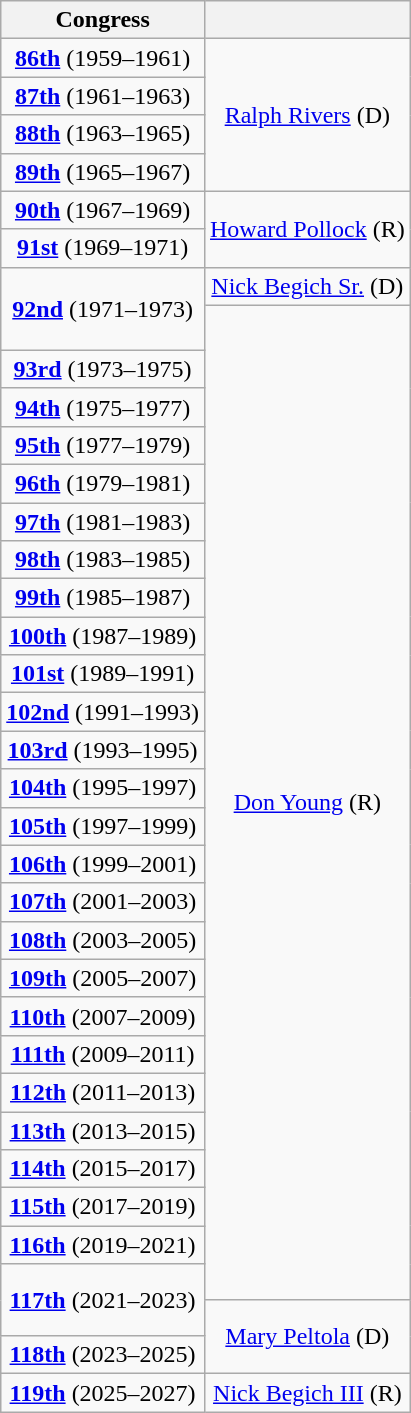<table class="wikitable sticky-header" style="text-align:center">
<tr>
<th>Congress</th>
<th></th>
</tr>
<tr>
<td><strong><a href='#'>86th</a></strong> (1959–1961)</td>
<td rowspan="4" ><a href='#'>Ralph Rivers</a> (D)</td>
</tr>
<tr>
<td><strong><a href='#'>87th</a></strong> (1961–1963)</td>
</tr>
<tr>
<td><strong><a href='#'>88th</a></strong> (1963–1965)</td>
</tr>
<tr>
<td><strong><a href='#'>89th</a></strong> (1965–1967)</td>
</tr>
<tr>
<td><strong><a href='#'>90th</a></strong> (1967–1969)</td>
<td rowspan="2" ><a href='#'>Howard Pollock</a> (R)</td>
</tr>
<tr>
<td><strong><a href='#'>91st</a></strong> (1969–1971)</td>
</tr>
<tr>
<td rowspan="2" style="height:3em"><strong><a href='#'>92nd</a></strong> (1971–1973)</td>
<td><a href='#'>Nick Begich Sr.</a> (D)</td>
</tr>
<tr>
<td rowspan="26" ><a href='#'>Don Young</a> (R)</td>
</tr>
<tr>
<td><strong><a href='#'>93rd</a></strong> (1973–1975)</td>
</tr>
<tr>
<td><strong><a href='#'>94th</a></strong> (1975–1977)</td>
</tr>
<tr>
<td><strong><a href='#'>95th</a></strong> (1977–1979)</td>
</tr>
<tr>
<td><strong><a href='#'>96th</a></strong> (1979–1981)</td>
</tr>
<tr>
<td><strong><a href='#'>97th</a></strong> (1981–1983)</td>
</tr>
<tr>
<td><strong><a href='#'>98th</a></strong> (1983–1985)</td>
</tr>
<tr>
<td><strong><a href='#'>99th</a></strong> (1985–1987)</td>
</tr>
<tr>
<td><strong><a href='#'>100th</a></strong> (1987–1989)</td>
</tr>
<tr>
<td><strong><a href='#'>101st</a></strong> (1989–1991)</td>
</tr>
<tr>
<td><strong><a href='#'>102nd</a></strong> (1991–1993)</td>
</tr>
<tr>
<td><strong><a href='#'>103rd</a></strong> (1993–1995)</td>
</tr>
<tr>
<td><strong><a href='#'>104th</a></strong> (1995–1997)</td>
</tr>
<tr>
<td><strong><a href='#'>105th</a></strong> (1997–1999)</td>
</tr>
<tr>
<td><strong><a href='#'>106th</a></strong> (1999–2001)</td>
</tr>
<tr>
<td><strong><a href='#'>107th</a></strong> (2001–2003)</td>
</tr>
<tr>
<td><strong><a href='#'>108th</a></strong> (2003–2005)</td>
</tr>
<tr>
<td><strong><a href='#'>109th</a></strong> (2005–2007)</td>
</tr>
<tr>
<td><strong><a href='#'>110th</a></strong> (2007–2009)</td>
</tr>
<tr>
<td><strong><a href='#'>111th</a></strong> (2009–2011)</td>
</tr>
<tr>
<td><strong><a href='#'>112th</a></strong> (2011–2013)</td>
</tr>
<tr>
<td><strong><a href='#'>113th</a></strong> (2013–2015)</td>
</tr>
<tr>
<td><strong><a href='#'>114th</a></strong> (2015–2017)</td>
</tr>
<tr>
<td><strong><a href='#'>115th</a></strong> (2017–2019)</td>
</tr>
<tr>
<td><strong><a href='#'>116th</a></strong> (2019–2021)</td>
</tr>
<tr style="height:1.5em">
<td rowspan="2"><strong><a href='#'>117th</a></strong> (2021–2023)</td>
</tr>
<tr style="height:1.5em">
<td rowspan="2" ><a href='#'>Mary Peltola</a> (D)</td>
</tr>
<tr>
<td><strong><a href='#'>118th</a></strong> (2023–2025)</td>
</tr>
<tr style="height:1.5em">
<td rowspan="1"><strong><a href='#'>119th</a></strong> (2025–2027)</td>
<td rowspan="2" ><a href='#'>Nick Begich III</a> (R)</td>
</tr>
</table>
